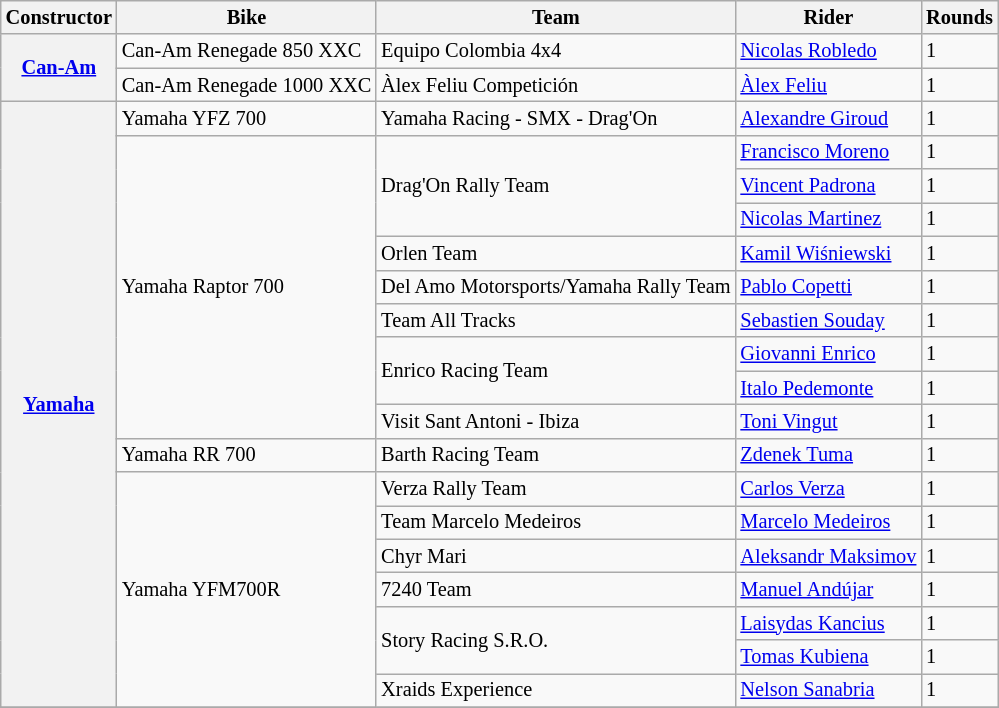<table class="wikitable" style="font-size: 85%;">
<tr>
<th>Constructor</th>
<th>Bike</th>
<th>Team</th>
<th>Rider</th>
<th>Rounds</th>
</tr>
<tr>
<th rowspan=2><a href='#'>Can-Am</a></th>
<td>Can-Am Renegade 850 XXC</td>
<td>Equipo Colombia 4x4</td>
<td> <a href='#'>Nicolas Robledo</a></td>
<td>1</td>
</tr>
<tr>
<td>Can-Am Renegade 1000 XXC</td>
<td>Àlex Feliu Competición</td>
<td> <a href='#'>Àlex Feliu</a></td>
<td>1</td>
</tr>
<tr>
<th rowspan=18><a href='#'>Yamaha</a></th>
<td>Yamaha YFZ 700</td>
<td>Yamaha Racing - SMX - Drag'On</td>
<td> <a href='#'>Alexandre Giroud</a></td>
<td>1</td>
</tr>
<tr>
<td rowspan=9>Yamaha Raptor 700</td>
<td rowspan=3>Drag'On Rally Team</td>
<td> <a href='#'>Francisco Moreno</a></td>
<td>1</td>
</tr>
<tr>
<td> <a href='#'>Vincent Padrona</a></td>
<td>1</td>
</tr>
<tr>
<td> <a href='#'>Nicolas Martinez</a></td>
<td>1</td>
</tr>
<tr>
<td>Orlen Team</td>
<td> <a href='#'>Kamil Wiśniewski</a></td>
<td>1</td>
</tr>
<tr>
<td>Del Amo Motorsports/Yamaha Rally Team</td>
<td> <a href='#'>Pablo Copetti</a></td>
<td>1</td>
</tr>
<tr>
<td>Team All Tracks</td>
<td> <a href='#'>Sebastien Souday</a></td>
<td>1</td>
</tr>
<tr>
<td rowspan=2>Enrico Racing Team</td>
<td> <a href='#'>Giovanni Enrico</a></td>
<td>1</td>
</tr>
<tr>
<td> <a href='#'>Italo Pedemonte</a></td>
<td>1</td>
</tr>
<tr>
<td>Visit Sant Antoni - Ibiza</td>
<td> <a href='#'>Toni Vingut</a></td>
<td>1</td>
</tr>
<tr>
<td>Yamaha RR 700</td>
<td>Barth Racing Team</td>
<td> <a href='#'>Zdenek Tuma</a></td>
<td>1</td>
</tr>
<tr>
<td rowspan=7>Yamaha YFM700R</td>
<td>Verza Rally Team</td>
<td> <a href='#'>Carlos Verza</a></td>
<td>1</td>
</tr>
<tr>
<td>Team Marcelo Medeiros</td>
<td> <a href='#'>Marcelo Medeiros</a></td>
<td>1</td>
</tr>
<tr>
<td>Chyr Mari</td>
<td> <a href='#'>Aleksandr Maksimov</a></td>
<td>1</td>
</tr>
<tr>
<td>7240 Team</td>
<td> <a href='#'>Manuel Andújar</a></td>
<td>1</td>
</tr>
<tr>
<td rowspan=2>Story Racing S.R.O.</td>
<td> <a href='#'>Laisydas Kancius</a></td>
<td>1</td>
</tr>
<tr>
<td> <a href='#'>Tomas Kubiena</a></td>
<td>1</td>
</tr>
<tr>
<td>Xraids Experience</td>
<td> <a href='#'>Nelson Sanabria</a></td>
<td>1</td>
</tr>
<tr>
</tr>
</table>
